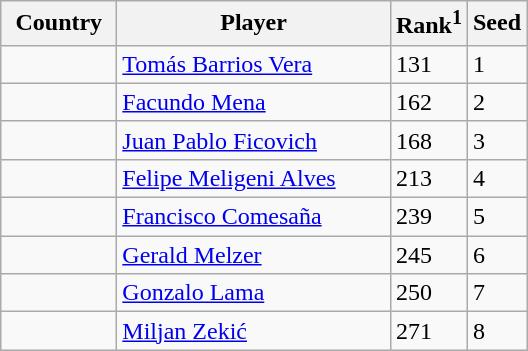<table class="sortable wikitable">
<tr>
<th width="70">Country</th>
<th width="175">Player</th>
<th>Rank<sup>1</sup></th>
<th>Seed</th>
</tr>
<tr>
<td></td>
<td><a href='#'>Tomás Barrios Vera</a></td>
<td>131</td>
<td>1</td>
</tr>
<tr>
<td></td>
<td><a href='#'>Facundo Mena</a></td>
<td>162</td>
<td>2</td>
</tr>
<tr>
<td></td>
<td><a href='#'>Juan Pablo Ficovich</a></td>
<td>168</td>
<td>3</td>
</tr>
<tr>
<td></td>
<td><a href='#'>Felipe Meligeni Alves</a></td>
<td>213</td>
<td>4</td>
</tr>
<tr>
<td></td>
<td><a href='#'>Francisco Comesaña</a></td>
<td>239</td>
<td>5</td>
</tr>
<tr>
<td></td>
<td><a href='#'>Gerald Melzer</a></td>
<td>245</td>
<td>6</td>
</tr>
<tr>
<td></td>
<td><a href='#'>Gonzalo Lama</a></td>
<td>250</td>
<td>7</td>
</tr>
<tr>
<td></td>
<td><a href='#'>Miljan Zekić</a></td>
<td>271</td>
<td>8</td>
</tr>
</table>
